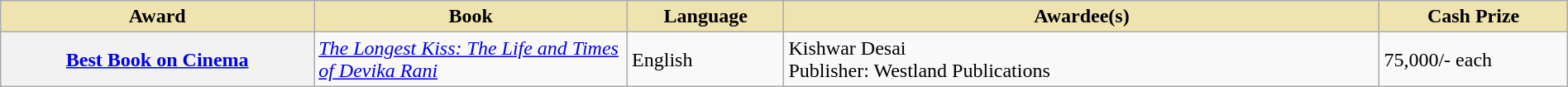<table class="wikitable plainrowheaders" style="width:100%;">
<tr>
<th style="background-color:#EFE4B0;width:20%;">Award</th>
<th style="background-color:#EFE4B0;width:20%;">Book</th>
<th style="background-color:#EFE4B0;width:10%;">Language</th>
<th style="background-color:#EFE4B0;width:38%;">Awardee(s)</th>
<th style="background-color:#EFE4B0;width:12%;">Cash Prize</th>
</tr>
<tr>
<th scope="row"><a href='#'>Best Book on Cinema</a></th>
<td><em><a href='#'>The Longest Kiss: The Life and Times of Devika Rani</a></em></td>
<td>English</td>
<td>Kishwar Desai<br>Publisher: Westland Publications</td>
<td> 75,000/- each</td>
</tr>
</table>
